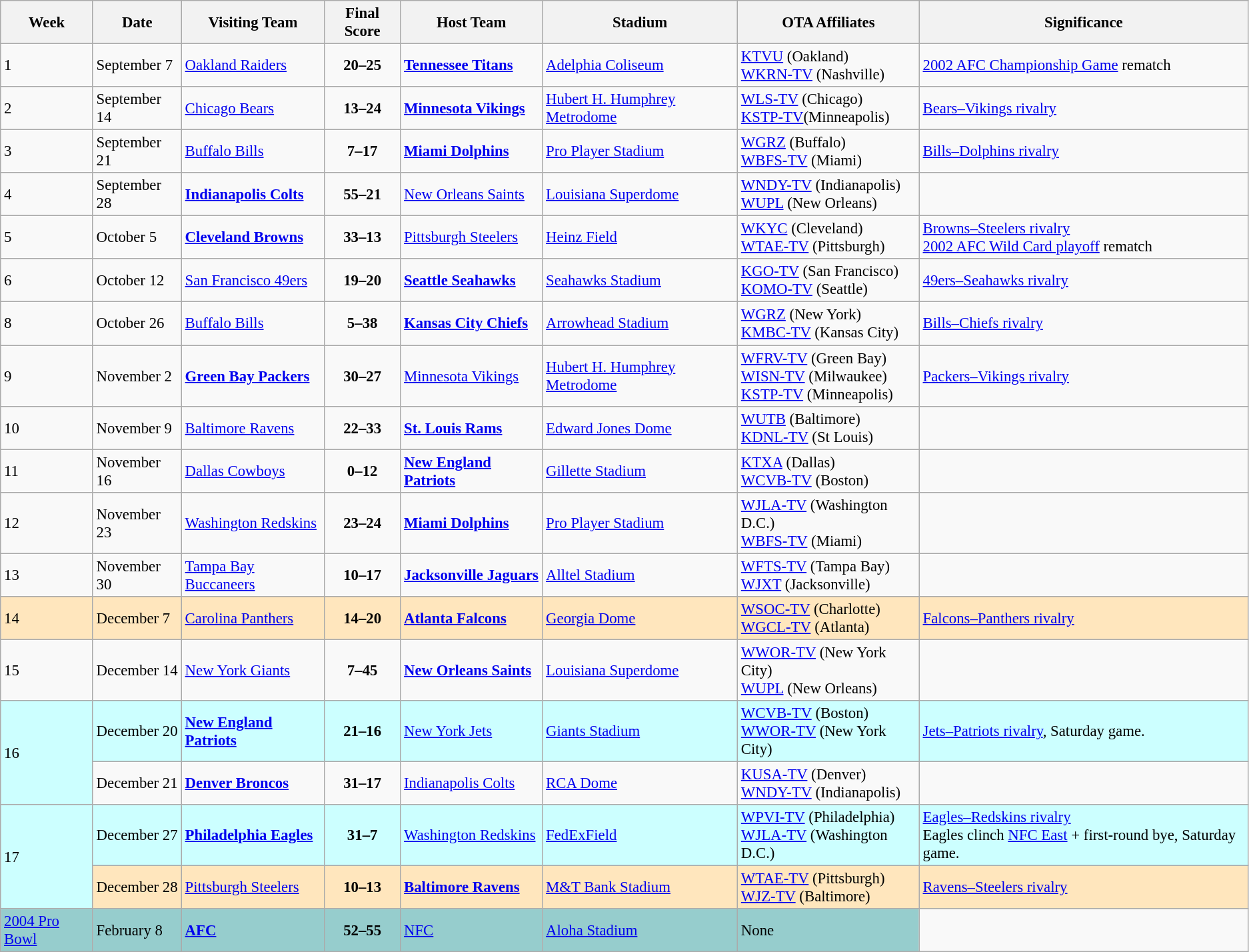<table class="wikitable" style="font-size: 95%;">
<tr>
<th>Week</th>
<th>Date</th>
<th>Visiting Team</th>
<th>Final Score</th>
<th>Host Team</th>
<th>Stadium</th>
<th>OTA Affiliates</th>
<th>Significance</th>
</tr>
<tr>
<td>1</td>
<td>September 7</td>
<td><a href='#'>Oakland Raiders</a></td>
<td align="center"><strong>20–25</strong></td>
<td><strong><a href='#'>Tennessee Titans</a></strong></td>
<td><a href='#'>Adelphia Coliseum</a></td>
<td><a href='#'>KTVU</a> (Oakland)<br><a href='#'>WKRN-TV</a> (Nashville)</td>
<td><a href='#'>2002 AFC Championship Game</a> rematch</td>
</tr>
<tr>
<td>2</td>
<td>September 14</td>
<td><a href='#'>Chicago Bears</a></td>
<td align="center"><strong>13–24</strong></td>
<td><strong><a href='#'>Minnesota Vikings</a></strong></td>
<td><a href='#'>Hubert H. Humphrey Metrodome</a></td>
<td><a href='#'>WLS-TV</a> (Chicago)<br><a href='#'>KSTP-TV</a>(Minneapolis)</td>
<td><a href='#'>Bears–Vikings rivalry</a></td>
</tr>
<tr>
<td>3</td>
<td>September 21</td>
<td><a href='#'>Buffalo Bills</a></td>
<td align="center"><strong>7–17</strong></td>
<td><strong><a href='#'>Miami Dolphins</a></strong></td>
<td><a href='#'>Pro Player Stadium</a></td>
<td><a href='#'>WGRZ</a> (Buffalo)<br><a href='#'>WBFS-TV</a> (Miami)</td>
<td><a href='#'>Bills–Dolphins rivalry</a></td>
</tr>
<tr>
<td>4</td>
<td>September 28</td>
<td><strong><a href='#'>Indianapolis Colts</a></strong></td>
<td align="center"><strong>55–21</strong></td>
<td><a href='#'>New Orleans Saints</a></td>
<td><a href='#'>Louisiana Superdome</a></td>
<td><a href='#'>WNDY-TV</a> (Indianapolis)<br><a href='#'>WUPL</a> (New Orleans)</td>
<td></td>
</tr>
<tr>
<td>5</td>
<td>October 5</td>
<td><strong><a href='#'>Cleveland Browns</a></strong></td>
<td align="center"><strong>33–13</strong></td>
<td><a href='#'>Pittsburgh Steelers</a></td>
<td><a href='#'>Heinz Field</a></td>
<td><a href='#'>WKYC</a> (Cleveland)<br><a href='#'>WTAE-TV</a> (Pittsburgh)</td>
<td><a href='#'>Browns–Steelers rivalry</a><br><a href='#'>2002 AFC Wild Card playoff</a> rematch</td>
</tr>
<tr>
<td>6</td>
<td>October 12</td>
<td><a href='#'>San Francisco 49ers</a></td>
<td align="center"><strong>19–20</strong></td>
<td><strong><a href='#'>Seattle Seahawks</a></strong></td>
<td><a href='#'>Seahawks Stadium</a></td>
<td><a href='#'>KGO-TV</a> (San Francisco)<br><a href='#'>KOMO-TV</a> (Seattle)</td>
<td><a href='#'>49ers–Seahawks rivalry</a></td>
</tr>
<tr>
<td>8</td>
<td>October 26</td>
<td><a href='#'>Buffalo Bills</a></td>
<td align="center"><strong>5–38</strong></td>
<td><strong><a href='#'>Kansas City Chiefs</a></strong></td>
<td><a href='#'>Arrowhead Stadium</a></td>
<td><a href='#'>WGRZ</a> (New York)<br><a href='#'>KMBC-TV</a> (Kansas City)</td>
<td><a href='#'>Bills–Chiefs rivalry</a></td>
</tr>
<tr>
<td>9</td>
<td>November 2</td>
<td><strong><a href='#'>Green Bay Packers</a></strong></td>
<td align="center"><strong>30–27</strong></td>
<td><a href='#'>Minnesota Vikings</a></td>
<td><a href='#'>Hubert H. Humphrey Metrodome</a></td>
<td><a href='#'>WFRV-TV</a> (Green Bay)<br><a href='#'>WISN-TV</a> (Milwaukee)<br><a href='#'>KSTP-TV</a> (Minneapolis)</td>
<td><a href='#'>Packers–Vikings rivalry</a></td>
</tr>
<tr>
<td>10</td>
<td>November 9</td>
<td><a href='#'>Baltimore Ravens</a></td>
<td align="center"><strong>22–33</strong></td>
<td><strong><a href='#'>St. Louis Rams</a></strong></td>
<td><a href='#'>Edward Jones Dome</a></td>
<td><a href='#'>WUTB</a> (Baltimore)<br><a href='#'>KDNL-TV</a> (St Louis)</td>
<td></td>
</tr>
<tr>
<td>11</td>
<td>November 16</td>
<td><a href='#'>Dallas Cowboys</a></td>
<td align="center"><strong>0–12</strong></td>
<td><strong><a href='#'>New England Patriots</a></strong></td>
<td><a href='#'>Gillette Stadium</a></td>
<td><a href='#'>KTXA</a> (Dallas)<br><a href='#'>WCVB-TV</a> (Boston)</td>
<td></td>
</tr>
<tr>
<td>12</td>
<td>November 23</td>
<td><a href='#'>Washington Redskins</a></td>
<td align="center"><strong>23–24</strong></td>
<td><strong><a href='#'>Miami Dolphins</a></strong></td>
<td><a href='#'>Pro Player Stadium</a></td>
<td><a href='#'>WJLA-TV</a> (Washington D.C.)<br><a href='#'>WBFS-TV</a> (Miami)</td>
<td></td>
</tr>
<tr>
<td>13</td>
<td>November 30</td>
<td><a href='#'>Tampa Bay Buccaneers</a></td>
<td align="center"><strong>10–17</strong></td>
<td><strong><a href='#'>Jacksonville Jaguars</a></strong></td>
<td><a href='#'>Alltel Stadium</a></td>
<td><a href='#'>WFTS-TV</a> (Tampa Bay)<br><a href='#'>WJXT</a> (Jacksonville)</td>
<td></td>
</tr>
<tr bgcolor="#FFE6BD">
<td>14</td>
<td>December 7</td>
<td><a href='#'>Carolina Panthers</a></td>
<td align="center"><strong>14–20</strong></td>
<td><strong><a href='#'>Atlanta Falcons</a></strong></td>
<td><a href='#'>Georgia Dome</a></td>
<td><a href='#'>WSOC-TV</a> (Charlotte)<br><a href='#'>WGCL-TV</a> (Atlanta)</td>
<td><a href='#'>Falcons–Panthers rivalry</a></td>
</tr>
<tr>
<td>15</td>
<td>December 14</td>
<td><a href='#'>New York Giants</a></td>
<td align="center"><strong>7–45</strong></td>
<td><strong><a href='#'>New Orleans Saints</a></strong></td>
<td><a href='#'>Louisiana Superdome</a></td>
<td><a href='#'>WWOR-TV</a> (New York City)<br><a href='#'>WUPL</a> (New Orleans)</td>
<td></td>
</tr>
<tr bgcolor="#ccffff">
<td rowspan="2">16</td>
<td>December 20</td>
<td><strong><a href='#'>New England Patriots</a></strong></td>
<td align="center"><strong>21–16</strong></td>
<td><a href='#'>New York Jets</a></td>
<td><a href='#'>Giants Stadium</a></td>
<td><a href='#'>WCVB-TV</a> (Boston)<br><a href='#'>WWOR-TV</a> (New York City)</td>
<td><a href='#'>Jets–Patriots rivalry</a>, Saturday game.</td>
</tr>
<tr>
<td>December 21</td>
<td><strong><a href='#'>Denver Broncos</a></strong></td>
<td align="center"><strong>31–17</strong></td>
<td><a href='#'>Indianapolis Colts</a></td>
<td><a href='#'>RCA Dome</a></td>
<td><a href='#'>KUSA-TV</a> (Denver)<br><a href='#'>WNDY-TV</a> (Indianapolis)</td>
<td></td>
</tr>
<tr bgcolor="#ccffff">
<td rowspan="2">17</td>
<td>December 27</td>
<td><strong><a href='#'>Philadelphia Eagles</a></strong></td>
<td align="center"><strong>31–7</strong></td>
<td><a href='#'>Washington Redskins</a></td>
<td><a href='#'>FedExField</a></td>
<td><a href='#'>WPVI-TV</a> (Philadelphia)<br><a href='#'>WJLA-TV</a> (Washington D.C.)</td>
<td><a href='#'>Eagles–Redskins rivalry</a><br>Eagles clinch <a href='#'>NFC East</a> + first-round bye, Saturday game.</td>
</tr>
<tr bgcolor="#FFE6BD">
<td>December 28</td>
<td><a href='#'>Pittsburgh Steelers</a></td>
<td align="center"><strong>10–13</strong></td>
<td><strong><a href='#'>Baltimore Ravens</a></strong></td>
<td><a href='#'>M&T Bank Stadium</a></td>
<td><a href='#'>WTAE-TV</a> (Pittsburgh)<br><a href='#'>WJZ-TV</a> (Baltimore)</td>
<td><a href='#'>Ravens–Steelers rivalry</a></td>
</tr>
<tr bgcolor="#96CDCD">
<td><a href='#'>2004 Pro Bowl</a></td>
<td>February 8</td>
<td><strong><a href='#'>AFC</a></strong></td>
<td align="center"><strong>52–55</strong></td>
<td><a href='#'>NFC</a></td>
<td><a href='#'>Aloha Stadium</a></td>
<td>None</td>
</tr>
</table>
